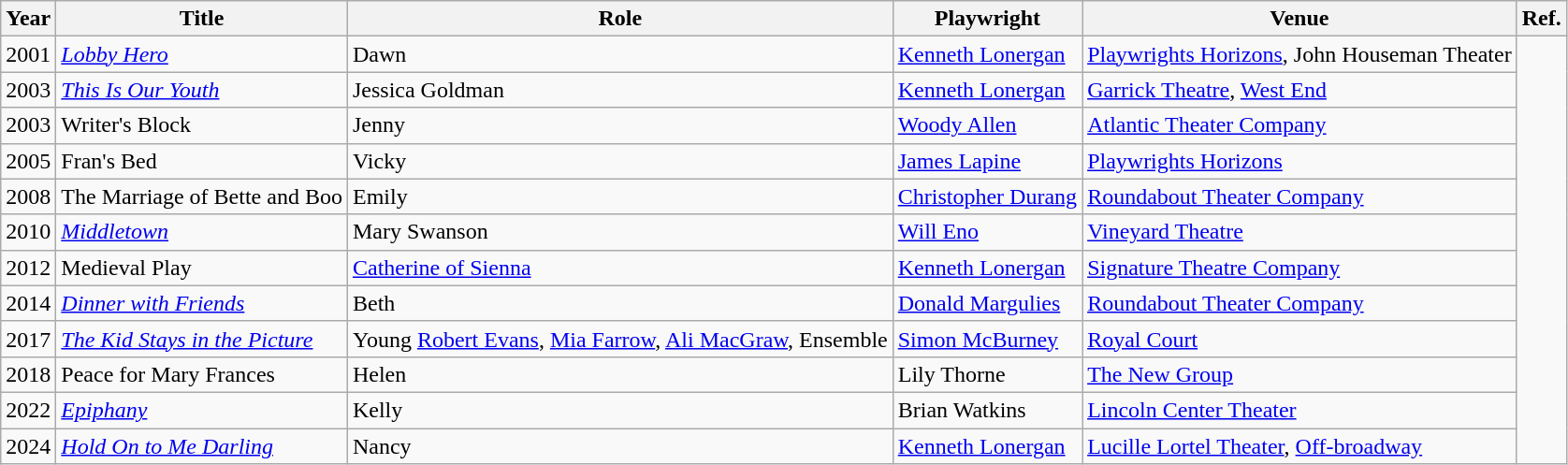<table class="wikitable unsortable">
<tr>
<th>Year</th>
<th>Title</th>
<th>Role</th>
<th>Playwright</th>
<th>Venue</th>
<th class="unsortable">Ref.</th>
</tr>
<tr>
<td>2001</td>
<td><em><a href='#'>Lobby Hero</a></em></td>
<td>Dawn</td>
<td><a href='#'>Kenneth Lonergan</a></td>
<td><a href='#'>Playwrights Horizons</a>, John Houseman Theater</td>
</tr>
<tr>
<td>2003</td>
<td><em><a href='#'>This Is Our Youth</a></em></td>
<td>Jessica Goldman</td>
<td><a href='#'>Kenneth Lonergan</a></td>
<td><a href='#'>Garrick Theatre</a>, <a href='#'>West End</a></td>
</tr>
<tr>
<td>2003</td>
<td>Writer's Block</td>
<td>Jenny</td>
<td><a href='#'>Woody Allen</a></td>
<td><a href='#'>Atlantic Theater Company</a></td>
</tr>
<tr>
<td>2005</td>
<td>Fran's Bed</td>
<td>Vicky</td>
<td><a href='#'>James Lapine</a></td>
<td><a href='#'>Playwrights Horizons</a></td>
</tr>
<tr>
<td>2008</td>
<td>The Marriage of Bette and Boo</td>
<td>Emily</td>
<td><a href='#'>Christopher Durang</a></td>
<td><a href='#'>Roundabout Theater Company</a></td>
</tr>
<tr>
<td>2010</td>
<td><em><a href='#'>Middletown</a></em></td>
<td>Mary Swanson</td>
<td><a href='#'>Will Eno</a></td>
<td><a href='#'>Vineyard Theatre</a></td>
</tr>
<tr>
<td>2012</td>
<td>Medieval Play</td>
<td><a href='#'>Catherine of Sienna</a></td>
<td><a href='#'>Kenneth Lonergan</a></td>
<td><a href='#'>Signature Theatre Company</a></td>
</tr>
<tr>
<td>2014</td>
<td><em><a href='#'>Dinner with Friends</a></em></td>
<td>Beth</td>
<td><a href='#'>Donald Margulies</a></td>
<td><a href='#'>Roundabout Theater Company</a></td>
</tr>
<tr>
<td>2017</td>
<td><em><a href='#'>The Kid Stays in the Picture</a></em></td>
<td>Young <a href='#'>Robert Evans</a>, <a href='#'>Mia Farrow</a>, <a href='#'>Ali MacGraw</a>, Ensemble</td>
<td><a href='#'>Simon McBurney</a></td>
<td><a href='#'>Royal Court</a></td>
</tr>
<tr>
<td>2018</td>
<td>Peace for Mary Frances</td>
<td>Helen</td>
<td>Lily Thorne</td>
<td><a href='#'>The New Group</a></td>
</tr>
<tr>
<td>2022</td>
<td><em><a href='#'>Epiphany</a></em></td>
<td>Kelly</td>
<td>Brian Watkins</td>
<td><a href='#'>Lincoln Center Theater</a></td>
</tr>
<tr>
<td>2024</td>
<td><em><a href='#'>Hold On to Me Darling</a></em></td>
<td>Nancy</td>
<td><a href='#'>Kenneth Lonergan</a></td>
<td><a href='#'>Lucille Lortel Theater</a>, <a href='#'>Off-broadway</a></td>
</tr>
</table>
